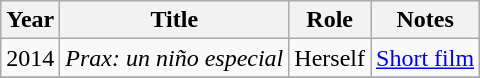<table class="wikitable sortable">
<tr>
<th>Year</th>
<th>Title</th>
<th>Role</th>
<th class="unsortable">Notes</th>
</tr>
<tr>
<td>2014</td>
<td><em>Prax: un niño especial</em></td>
<td>Herself</td>
<td><a href='#'>Short film</a></td>
</tr>
<tr>
</tr>
</table>
